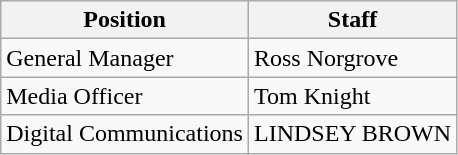<table class="wikitable">
<tr>
<th>Position</th>
<th>Staff</th>
</tr>
<tr>
<td>General Manager</td>
<td>Ross Norgrove</td>
</tr>
<tr>
<td>Media Officer</td>
<td>Tom Knight</td>
</tr>
<tr>
<td>Digital Communications</td>
<td>LINDSEY BROWN</td>
</tr>
</table>
